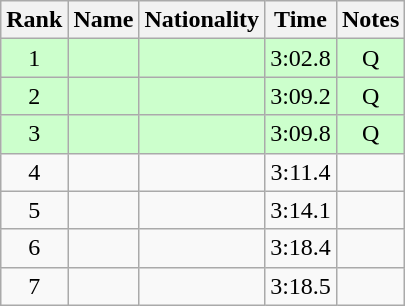<table class="wikitable sortable" style="text-align:center">
<tr>
<th>Rank</th>
<th>Name</th>
<th>Nationality</th>
<th>Time</th>
<th class="unsortable">Notes</th>
</tr>
<tr bgcolor="#ccffcc">
<td>1</td>
<td align="left"></td>
<td align="left"></td>
<td>3:02.8</td>
<td>Q</td>
</tr>
<tr bgcolor="#ccffcc">
<td>2</td>
<td align="left"></td>
<td align="left"></td>
<td>3:09.2</td>
<td>Q</td>
</tr>
<tr bgcolor="#ccffcc">
<td>3</td>
<td align="left"></td>
<td align="left"></td>
<td>3:09.8</td>
<td>Q</td>
</tr>
<tr>
<td>4</td>
<td align="left"></td>
<td align="left"></td>
<td>3:11.4</td>
<td></td>
</tr>
<tr>
<td>5</td>
<td align="left"></td>
<td align="left"></td>
<td>3:14.1</td>
<td></td>
</tr>
<tr>
<td>6</td>
<td align="left"></td>
<td align="left"></td>
<td>3:18.4</td>
<td></td>
</tr>
<tr>
<td>7</td>
<td align="left"></td>
<td align="left"></td>
<td>3:18.5</td>
<td></td>
</tr>
</table>
